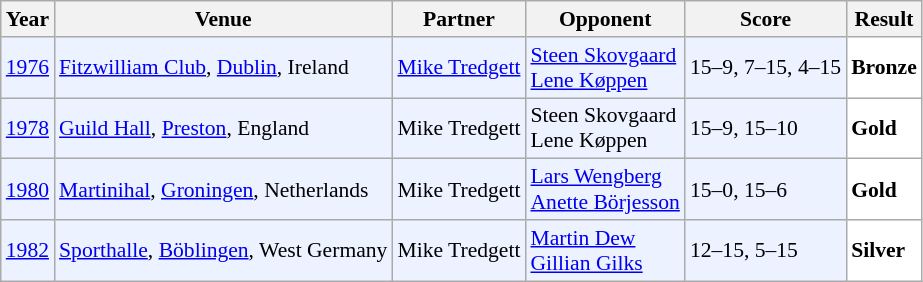<table class="sortable wikitable" style="font-size: 90%;">
<tr>
<th>Year</th>
<th>Venue</th>
<th>Partner</th>
<th>Opponent</th>
<th>Score</th>
<th>Result</th>
</tr>
<tr style="background:#ECF2FF">
<td align="center"><a href='#'>1976</a></td>
<td align="left"><a href='#'>Fitzwilliam Club</a>, <a href='#'>Dublin</a>, Ireland</td>
<td align="left"> <a href='#'>Mike Tredgett</a></td>
<td align="left"> <a href='#'>Steen Skovgaard</a><br> <a href='#'>Lene Køppen</a></td>
<td align="left">15–9, 7–15, 4–15</td>
<td style="text-align:left; background:white"> <strong>Bronze</strong></td>
</tr>
<tr style="background:#ECF2FF">
<td align="center"><a href='#'>1978</a></td>
<td align="left"><a href='#'>Guild Hall</a>, <a href='#'>Preston</a>, England</td>
<td align="left"> Mike Tredgett</td>
<td align="left"> Steen Skovgaard<br> Lene Køppen</td>
<td align="left">15–9, 15–10</td>
<td style="text-align:left; background:white"> <strong>Gold</strong></td>
</tr>
<tr style="background:#ECF2FF">
<td align="center"><a href='#'>1980</a></td>
<td align="left"><a href='#'>Martinihal</a>, <a href='#'>Groningen</a>, Netherlands</td>
<td align="left"> Mike Tredgett</td>
<td align="left"> <a href='#'>Lars Wengberg</a><br> <a href='#'>Anette Börjesson</a></td>
<td align="left">15–0, 15–6</td>
<td style="text-align:left; background:white"> <strong>Gold</strong></td>
</tr>
<tr style="background:#ECF2FF">
<td align="center"><a href='#'>1982</a></td>
<td align="left"><a href='#'>Sporthalle</a>, <a href='#'>Böblingen</a>, West Germany</td>
<td align="left"> Mike Tredgett</td>
<td align="left"> <a href='#'>Martin Dew</a><br> <a href='#'>Gillian Gilks</a></td>
<td align="left">12–15, 5–15</td>
<td style="text-align:left; background:white"> <strong>Silver</strong></td>
</tr>
</table>
